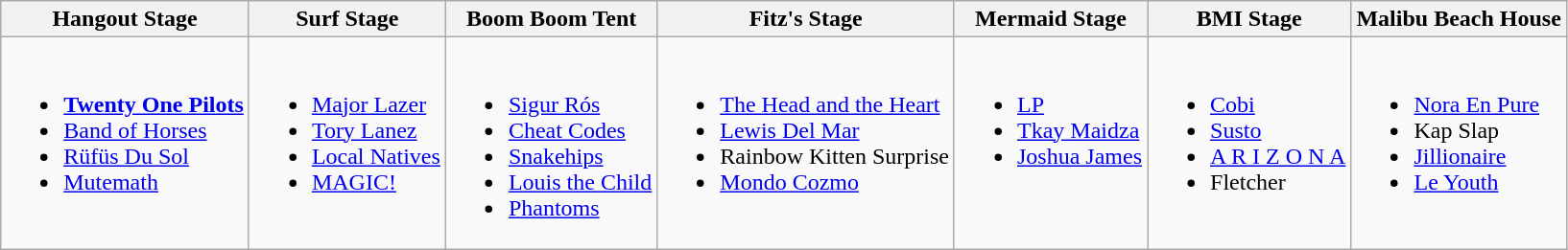<table class="wikitable">
<tr>
<th>Hangout Stage</th>
<th>Surf Stage</th>
<th>Boom Boom Tent</th>
<th>Fitz's Stage</th>
<th>Mermaid Stage</th>
<th>BMI Stage</th>
<th>Malibu Beach House</th>
</tr>
<tr valign="top">
<td><br><ul><li><strong><a href='#'>Twenty One Pilots</a></strong></li><li><a href='#'>Band of Horses</a></li><li><a href='#'>Rüfüs Du Sol</a></li><li><a href='#'>Mutemath</a></li></ul></td>
<td><br><ul><li><a href='#'>Major Lazer</a></li><li><a href='#'>Tory Lanez</a></li><li><a href='#'>Local Natives</a></li><li><a href='#'>MAGIC!</a></li></ul></td>
<td><br><ul><li><a href='#'>Sigur Rós</a></li><li><a href='#'>Cheat Codes</a></li><li><a href='#'>Snakehips</a></li><li><a href='#'>Louis the Child</a></li><li><a href='#'>Phantoms</a></li></ul></td>
<td><br><ul><li><a href='#'>The Head and the Heart</a></li><li><a href='#'>Lewis Del Mar</a></li><li>Rainbow Kitten Surprise</li><li><a href='#'>Mondo Cozmo</a></li></ul></td>
<td><br><ul><li><a href='#'>LP</a></li><li><a href='#'>Tkay Maidza</a></li><li><a href='#'>Joshua James</a></li></ul></td>
<td><br><ul><li><a href='#'>Cobi</a></li><li><a href='#'>Susto</a></li><li><a href='#'>A R I Z O N A</a></li><li>Fletcher</li></ul></td>
<td><br><ul><li><a href='#'>Nora En Pure</a></li><li>Kap Slap</li><li><a href='#'>Jillionaire</a></li><li><a href='#'>Le Youth</a></li></ul></td>
</tr>
</table>
